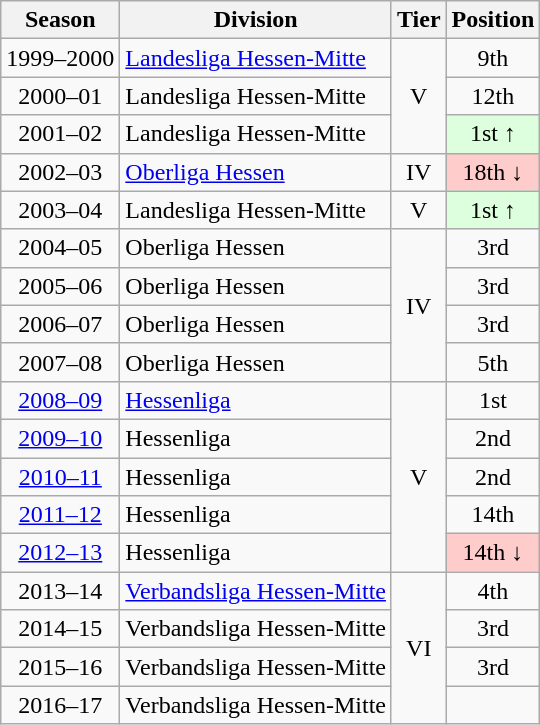<table class="wikitable">
<tr>
<th>Season</th>
<th>Division</th>
<th>Tier</th>
<th>Position</th>
</tr>
<tr align="center">
<td>1999–2000</td>
<td align="left"><a href='#'>Landesliga Hessen-Mitte</a></td>
<td rowspan=3>V</td>
<td>9th</td>
</tr>
<tr align="center">
<td>2000–01</td>
<td align="left">Landesliga Hessen-Mitte</td>
<td>12th</td>
</tr>
<tr align="center">
<td>2001–02</td>
<td align="left">Landesliga Hessen-Mitte</td>
<td style="background:#ddffdd">1st ↑</td>
</tr>
<tr align="center">
<td>2002–03</td>
<td align="left"><a href='#'>Oberliga Hessen</a></td>
<td>IV</td>
<td style="background:#ffcccc">18th ↓</td>
</tr>
<tr align="center">
<td>2003–04</td>
<td align="left">Landesliga Hessen-Mitte</td>
<td>V</td>
<td style="background:#ddffdd">1st ↑</td>
</tr>
<tr align="center">
<td>2004–05</td>
<td align="left">Oberliga Hessen</td>
<td rowspan=4>IV</td>
<td>3rd</td>
</tr>
<tr align="center">
<td>2005–06</td>
<td align="left">Oberliga Hessen</td>
<td>3rd</td>
</tr>
<tr align="center">
<td>2006–07</td>
<td align="left">Oberliga Hessen</td>
<td>3rd</td>
</tr>
<tr align="center">
<td>2007–08</td>
<td align="left">Oberliga Hessen</td>
<td>5th</td>
</tr>
<tr align="center">
<td><a href='#'>2008–09</a></td>
<td align="left"><a href='#'>Hessenliga</a></td>
<td rowspan=5>V</td>
<td>1st</td>
</tr>
<tr align="center">
<td><a href='#'>2009–10</a></td>
<td align="left">Hessenliga</td>
<td>2nd</td>
</tr>
<tr align="center">
<td><a href='#'>2010–11</a></td>
<td align="left">Hessenliga</td>
<td>2nd</td>
</tr>
<tr align="center">
<td><a href='#'>2011–12</a></td>
<td align="left">Hessenliga</td>
<td>14th</td>
</tr>
<tr align="center">
<td><a href='#'>2012–13</a></td>
<td align="left">Hessenliga</td>
<td style="background:#ffcccc">14th ↓</td>
</tr>
<tr align="center">
<td>2013–14</td>
<td align="left"><a href='#'>Verbandsliga Hessen-Mitte</a></td>
<td rowspan=4>VI</td>
<td>4th</td>
</tr>
<tr align="center">
<td>2014–15</td>
<td align="left">Verbandsliga Hessen-Mitte</td>
<td>3rd</td>
</tr>
<tr align="center">
<td>2015–16</td>
<td align="left">Verbandsliga Hessen-Mitte</td>
<td>3rd</td>
</tr>
<tr align="center">
<td>2016–17</td>
<td align="left">Verbandsliga Hessen-Mitte</td>
<td></td>
</tr>
</table>
